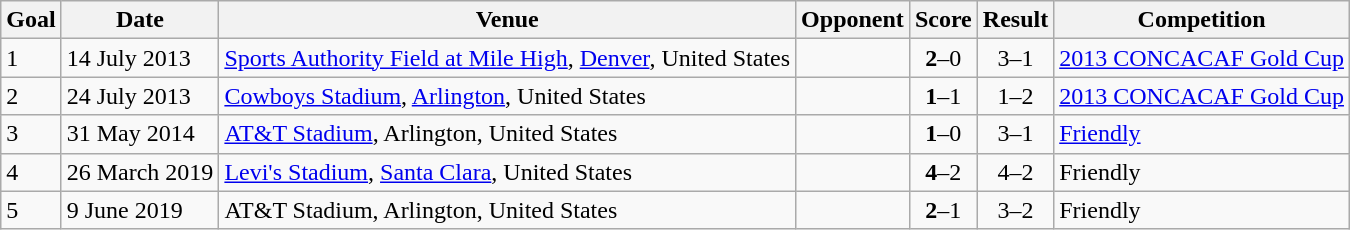<table class="wikitable plainrowheaders sortable">
<tr>
<th>Goal</th>
<th>Date</th>
<th>Venue</th>
<th>Opponent</th>
<th>Score</th>
<th>Result</th>
<th>Competition</th>
</tr>
<tr>
<td>1</td>
<td>14 July 2013</td>
<td><a href='#'>Sports Authority Field at Mile High</a>, <a href='#'>Denver</a>, United States</td>
<td></td>
<td align=center><strong>2</strong>–0</td>
<td align=center>3–1</td>
<td><a href='#'>2013 CONCACAF Gold Cup</a></td>
</tr>
<tr>
<td>2</td>
<td>24 July 2013</td>
<td><a href='#'>Cowboys Stadium</a>, <a href='#'>Arlington</a>, United States</td>
<td></td>
<td align=center><strong>1</strong>–1</td>
<td align=center>1–2</td>
<td><a href='#'>2013 CONCACAF Gold Cup</a></td>
</tr>
<tr>
<td>3</td>
<td>31 May 2014</td>
<td><a href='#'>AT&T Stadium</a>, Arlington, United States</td>
<td></td>
<td align=center><strong>1</strong>–0</td>
<td align=center>3–1</td>
<td><a href='#'>Friendly</a></td>
</tr>
<tr>
<td>4</td>
<td>26 March 2019</td>
<td><a href='#'>Levi's Stadium</a>, <a href='#'>Santa Clara</a>, United States</td>
<td></td>
<td align=center><strong>4</strong>–2</td>
<td align=center>4–2</td>
<td>Friendly</td>
</tr>
<tr>
<td>5</td>
<td>9 June 2019</td>
<td>AT&T Stadium, Arlington, United States</td>
<td></td>
<td align=center><strong>2</strong>–1</td>
<td align=center>3–2</td>
<td>Friendly</td>
</tr>
</table>
